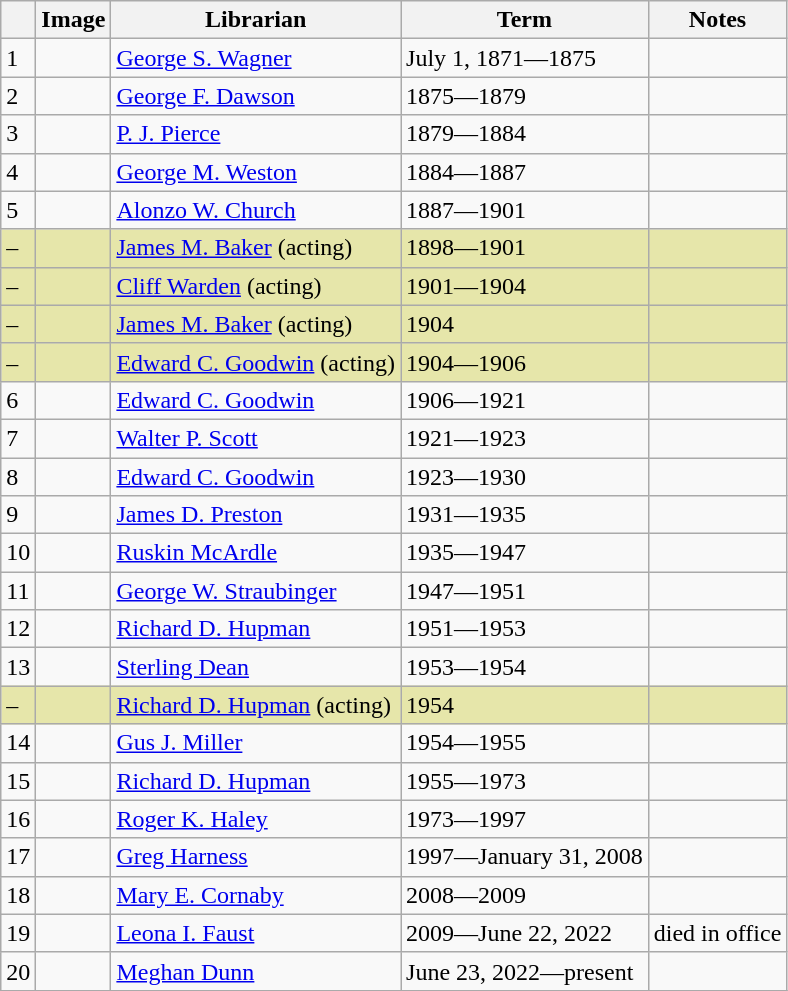<table class="wikitable">
<tr>
<th></th>
<th>Image</th>
<th>Librarian</th>
<th>Term</th>
<th>Notes</th>
</tr>
<tr>
<td>1</td>
<td></td>
<td><a href='#'>George S. Wagner</a></td>
<td>July 1, 1871—1875</td>
<td></td>
</tr>
<tr>
<td>2</td>
<td></td>
<td><a href='#'>George F. Dawson</a></td>
<td>1875—1879</td>
<td></td>
</tr>
<tr>
<td>3</td>
<td></td>
<td><a href='#'>P. J. Pierce</a></td>
<td>1879—1884</td>
<td></td>
</tr>
<tr>
<td>4</td>
<td></td>
<td><a href='#'>George M. Weston</a></td>
<td>1884—1887</td>
<td></td>
</tr>
<tr>
<td>5</td>
<td></td>
<td><a href='#'>Alonzo W. Church</a></td>
<td>1887—1901</td>
<td></td>
</tr>
<tr bgcolor="#e6e6aa">
<td>–</td>
<td></td>
<td><a href='#'>James M. Baker</a> (acting)</td>
<td>1898—1901</td>
<td></td>
</tr>
<tr bgcolor="#e6e6aa">
<td>–</td>
<td></td>
<td><a href='#'>Cliff Warden</a> (acting)</td>
<td>1901—1904</td>
<td></td>
</tr>
<tr bgcolor="#e6e6aa">
<td>–</td>
<td></td>
<td><a href='#'>James M. Baker</a> (acting)</td>
<td>1904</td>
<td></td>
</tr>
<tr bgcolor="#e6e6aa">
<td>–</td>
<td></td>
<td><a href='#'>Edward C. Goodwin</a> (acting)</td>
<td>1904—1906</td>
<td></td>
</tr>
<tr>
<td>6</td>
<td></td>
<td><a href='#'>Edward C. Goodwin</a></td>
<td>1906—1921</td>
<td></td>
</tr>
<tr>
<td>7</td>
<td></td>
<td><a href='#'>Walter P. Scott</a></td>
<td>1921—1923</td>
<td></td>
</tr>
<tr>
<td>8</td>
<td></td>
<td><a href='#'>Edward C. Goodwin</a></td>
<td>1923—1930</td>
<td></td>
</tr>
<tr>
<td>9</td>
<td></td>
<td><a href='#'>James D. Preston</a></td>
<td>1931—1935</td>
<td></td>
</tr>
<tr>
<td>10</td>
<td></td>
<td><a href='#'>Ruskin McArdle</a></td>
<td>1935—1947</td>
<td></td>
</tr>
<tr>
<td>11</td>
<td></td>
<td><a href='#'>George W. Straubinger</a></td>
<td>1947—1951</td>
<td></td>
</tr>
<tr>
<td>12</td>
<td></td>
<td><a href='#'>Richard D. Hupman</a></td>
<td>1951—1953</td>
<td></td>
</tr>
<tr>
<td>13</td>
<td></td>
<td><a href='#'>Sterling Dean</a></td>
<td>1953—1954</td>
<td></td>
</tr>
<tr bgcolor="#e6e6aa">
<td>–</td>
<td></td>
<td><a href='#'>Richard D. Hupman</a> (acting)</td>
<td>1954</td>
<td></td>
</tr>
<tr>
<td>14</td>
<td></td>
<td><a href='#'>Gus J. Miller</a></td>
<td>1954—1955</td>
<td></td>
</tr>
<tr>
<td>15</td>
<td></td>
<td><a href='#'>Richard D. Hupman</a></td>
<td>1955—1973</td>
<td></td>
</tr>
<tr>
<td>16</td>
<td></td>
<td><a href='#'>Roger K. Haley</a></td>
<td>1973—1997</td>
<td></td>
</tr>
<tr>
<td>17</td>
<td></td>
<td><a href='#'>Greg Harness</a></td>
<td>1997—January 31, 2008</td>
<td></td>
</tr>
<tr>
<td>18</td>
<td></td>
<td><a href='#'>Mary E. Cornaby</a></td>
<td>2008—2009</td>
<td></td>
</tr>
<tr>
<td>19</td>
<td></td>
<td><a href='#'>Leona I. Faust</a></td>
<td>2009—June 22, 2022</td>
<td>died in office</td>
</tr>
<tr>
<td>20</td>
<td></td>
<td><a href='#'>Meghan Dunn</a></td>
<td>June 23, 2022—present</td>
<td></td>
</tr>
<tr>
</tr>
</table>
